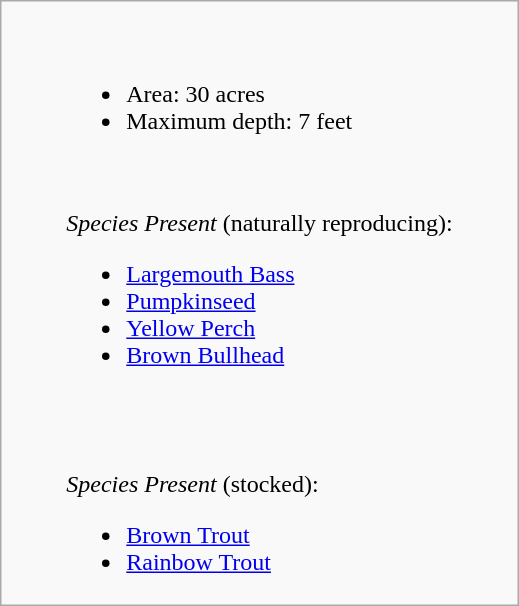<table class="wikitable" border="1">
<tr>
<td thumb><blockquote><br><ul><li>Area: 30 acres</li><li>Maximum depth: 7 feet</li></ul></blockquote><br><blockquote>
<em>Species Present</em> (naturally reproducing):<ul><li><a href='#'>Largemouth Bass</a></li><li><a href='#'>Pumpkinseed</a></li><li><a href='#'>Yellow Perch</a></li><li><a href='#'>Brown Bullhead</a></li></ul></blockquote><br><blockquote><br><em>Species Present</em> (stocked):<ul><li><a href='#'>Brown Trout</a></li><li><a href='#'>Rainbow Trout</a></li></ul></blockquote></td>
</tr>
</table>
